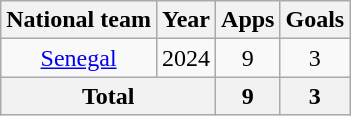<table class="wikitable" style="text-align:center">
<tr>
<th>National team</th>
<th>Year</th>
<th>Apps</th>
<th>Goals</th>
</tr>
<tr>
<td><a href='#'>Senegal</a></td>
<td>2024</td>
<td>9</td>
<td>3</td>
</tr>
<tr>
<th colspan="2">Total</th>
<th>9</th>
<th>3</th>
</tr>
</table>
